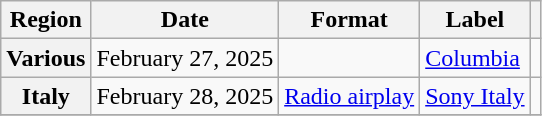<table class="wikitable plainrowheaders">
<tr>
<th scope="col">Region</th>
<th scope="col">Date</th>
<th scope="col">Format</th>
<th scope="col">Label</th>
<th scope="col"></th>
</tr>
<tr>
<th scope="row">Various</th>
<td>February 27, 2025</td>
<td></td>
<td><a href='#'>Columbia</a></td>
<td style="text-align:center"></td>
</tr>
<tr>
<th scope="row">Italy</th>
<td>February 28, 2025</td>
<td><a href='#'>Radio airplay</a></td>
<td><a href='#'>Sony Italy</a></td>
<td style="text-align:center"></td>
</tr>
<tr>
</tr>
</table>
